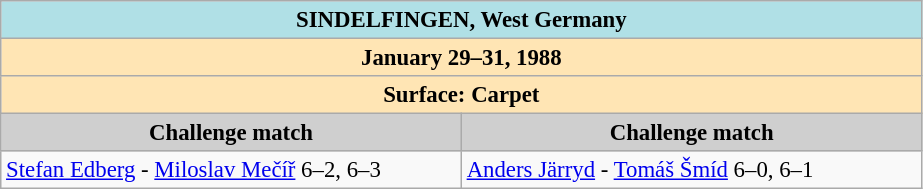<table class="wikitable" style="font-size:95%;">
<tr>
<th colspan="2" style="background:#B0E0E6" width="300">SINDELFINGEN, West Germany</th>
</tr>
<tr>
<th colspan="2" style="background:#FFE5B4" width="300">January 29–31, 1988</th>
</tr>
<tr>
<th colspan="2" style="background:#FFE5B4" width="300">Surface: Carpet</th>
</tr>
<tr>
<th colspan="1" style="background:#cfcfcf" width="300">Challenge match</th>
<th colspan="1" style="background:#cfcfcf" width="300">Challenge match</th>
</tr>
<tr>
<td><a href='#'>Stefan Edberg</a> - <a href='#'>Miloslav Mečíř</a> 6–2, 6–3</td>
<td><a href='#'>Anders Järryd</a> - <a href='#'>Tomáš Šmíd</a> 6–0, 6–1</td>
</tr>
</table>
